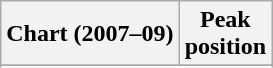<table class="wikitable sortable plainrowheaders">
<tr>
<th scope="col">Chart (2007–09)</th>
<th scope="col">Peak<br>position</th>
</tr>
<tr>
</tr>
<tr>
</tr>
<tr>
</tr>
<tr>
</tr>
<tr>
</tr>
<tr>
</tr>
<tr>
</tr>
<tr>
</tr>
<tr>
</tr>
<tr>
</tr>
</table>
